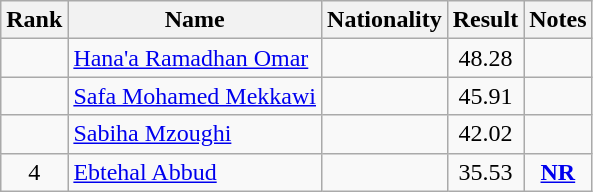<table class="wikitable sortable" style="text-align:center">
<tr>
<th>Rank</th>
<th>Name</th>
<th>Nationality</th>
<th>Result</th>
<th>Notes</th>
</tr>
<tr>
<td></td>
<td align=left><a href='#'>Hana'a Ramadhan Omar</a></td>
<td align=left></td>
<td>48.28</td>
<td></td>
</tr>
<tr>
<td></td>
<td align=left><a href='#'>Safa Mohamed Mekkawi</a></td>
<td align=left></td>
<td>45.91</td>
<td></td>
</tr>
<tr>
<td></td>
<td align=left><a href='#'>Sabiha Mzoughi</a></td>
<td align=left></td>
<td>42.02</td>
<td></td>
</tr>
<tr>
<td>4</td>
<td align=left><a href='#'>Ebtehal Abbud</a></td>
<td align=left></td>
<td>35.53</td>
<td><strong><a href='#'>NR</a></strong></td>
</tr>
</table>
